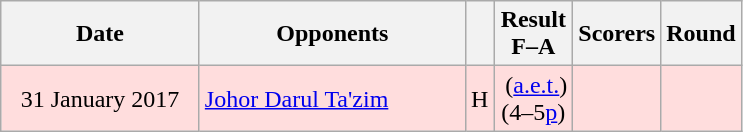<table class="wikitable" style="text-align:center">
<tr>
<th width="125">Date</th>
<th width="170">Opponents</th>
<th></th>
<th>Result<br>F–A</th>
<th>Scorers</th>
<th>Round</th>
</tr>
<tr bgcolor="#ffdddd">
<td>31 January 2017</td>
<td align="left"> <a href='#'>Johor Darul Ta'zim</a></td>
<td>H</td>
<td> (<a href='#'>a.e.t.</a>)<br>(4–5<a href='#'>p</a>)</td>
<td></td>
<td></td>
</tr>
</table>
